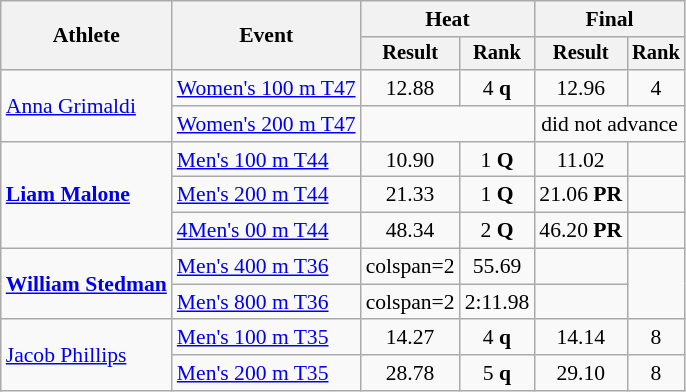<table class="wikitable" style="font-size:90%">
<tr>
<th rowspan="2">Athlete</th>
<th rowspan="2">Event</th>
<th colspan="2">Heat</th>
<th colspan="2">Final</th>
</tr>
<tr style="font-size:95%">
<th>Result</th>
<th>Rank</th>
<th>Result</th>
<th>Rank</th>
</tr>
<tr style="text-align:center;">
<td style="text-align:left;" rowspan=2><a href='#'>Anna Grimaldi</a></td>
<td style="text-align:left;"><a href='#'>Women's 100 m T47</a></td>
<td>12.88</td>
<td>4 <strong>q</strong></td>
<td>12.96</td>
<td>4</td>
</tr>
<tr style="text-align:center;">
<td style="text-align:left;"><a href='#'>Women's 200 m T47</a></td>
<td colspan=2></td>
<td colspan=2>did not advance</td>
</tr>
<tr style="text-align:center;">
<td style="text-align:left;" rowspan=3><strong><a href='#'>Liam Malone</a></strong></td>
<td style="text-align:left;"><a href='#'>Men's 100 m T44</a></td>
<td>10.90</td>
<td>1 <strong>Q</strong></td>
<td>11.02</td>
<td></td>
</tr>
<tr style="text-align:center;">
<td style="text-align:left;"><a href='#'>Men's 200 m T44</a></td>
<td>21.33</td>
<td>1 <strong>Q</strong></td>
<td>21.06 <strong>PR</strong></td>
<td></td>
</tr>
<tr style="text-align:center;">
<td style="text-align:left;"><a href='#'>4Men's 00 m T44</a></td>
<td>48.34</td>
<td>2 <strong>Q</strong></td>
<td>46.20 <strong>PR</strong></td>
<td></td>
</tr>
<tr style="text-align:center;">
<td style="text-align:left;" rowspan=2><strong><a href='#'>William Stedman</a></strong></td>
<td style="text-align:left;"><a href='#'>Men's 400 m T36</a></td>
<td>colspan=2 </td>
<td>55.69</td>
<td></td>
</tr>
<tr style="text-align:center;">
<td style="text-align:left;"><a href='#'>Men's 800 m T36</a></td>
<td>colspan=2 </td>
<td>2:11.98</td>
<td></td>
</tr>
<tr style="text-align:center;">
<td style="text-align:left;" rowspan=2><a href='#'>Jacob Phillips</a></td>
<td style="text-align:left;"><a href='#'>Men's 100 m T35</a></td>
<td>14.27</td>
<td>4 <strong>q</strong></td>
<td>14.14</td>
<td>8</td>
</tr>
<tr style="text-align:center;">
<td style="text-align:left;"><a href='#'>Men's 200 m T35</a></td>
<td>28.78</td>
<td>5 <strong>q</strong></td>
<td>29.10</td>
<td>8</td>
</tr>
</table>
